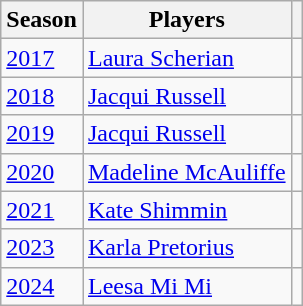<table class="wikitable" border="1">
<tr>
<th>Season</th>
<th>Players</th>
<th></th>
</tr>
<tr>
<td><a href='#'>2017</a></td>
<td><a href='#'>Laura Scherian</a></td>
<td></td>
</tr>
<tr>
<td><a href='#'>2018</a></td>
<td><a href='#'>Jacqui Russell</a></td>
<td></td>
</tr>
<tr>
<td><a href='#'>2019</a></td>
<td><a href='#'>Jacqui Russell</a></td>
<td></td>
</tr>
<tr>
<td><a href='#'>2020</a></td>
<td><a href='#'>Madeline McAuliffe</a></td>
<td></td>
</tr>
<tr>
<td><a href='#'>2021</a></td>
<td><a href='#'>Kate Shimmin</a></td>
<td></td>
</tr>
<tr>
<td><a href='#'>2023</a></td>
<td><a href='#'>Karla Pretorius</a></td>
<td></td>
</tr>
<tr>
<td><a href='#'>2024</a></td>
<td><a href='#'>Leesa Mi Mi</a></td>
<td></td>
</tr>
</table>
